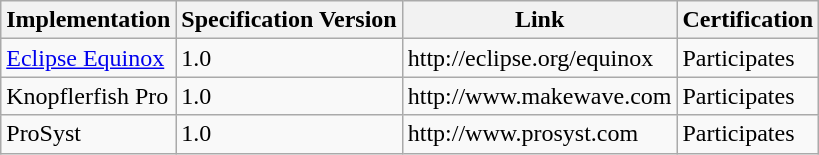<table class="wikitable sortable">
<tr>
<th>Implementation</th>
<th>Specification Version</th>
<th>Link</th>
<th>Certification</th>
</tr>
<tr>
<td><a href='#'>Eclipse Equinox</a></td>
<td>1.0</td>
<td>http://eclipse.org/equinox</td>
<td>Participates</td>
</tr>
<tr>
<td>Knopflerfish Pro</td>
<td>1.0</td>
<td>http://www.makewave.com</td>
<td>Participates</td>
</tr>
<tr>
<td>ProSyst</td>
<td>1.0</td>
<td>http://www.prosyst.com</td>
<td>Participates</td>
</tr>
</table>
